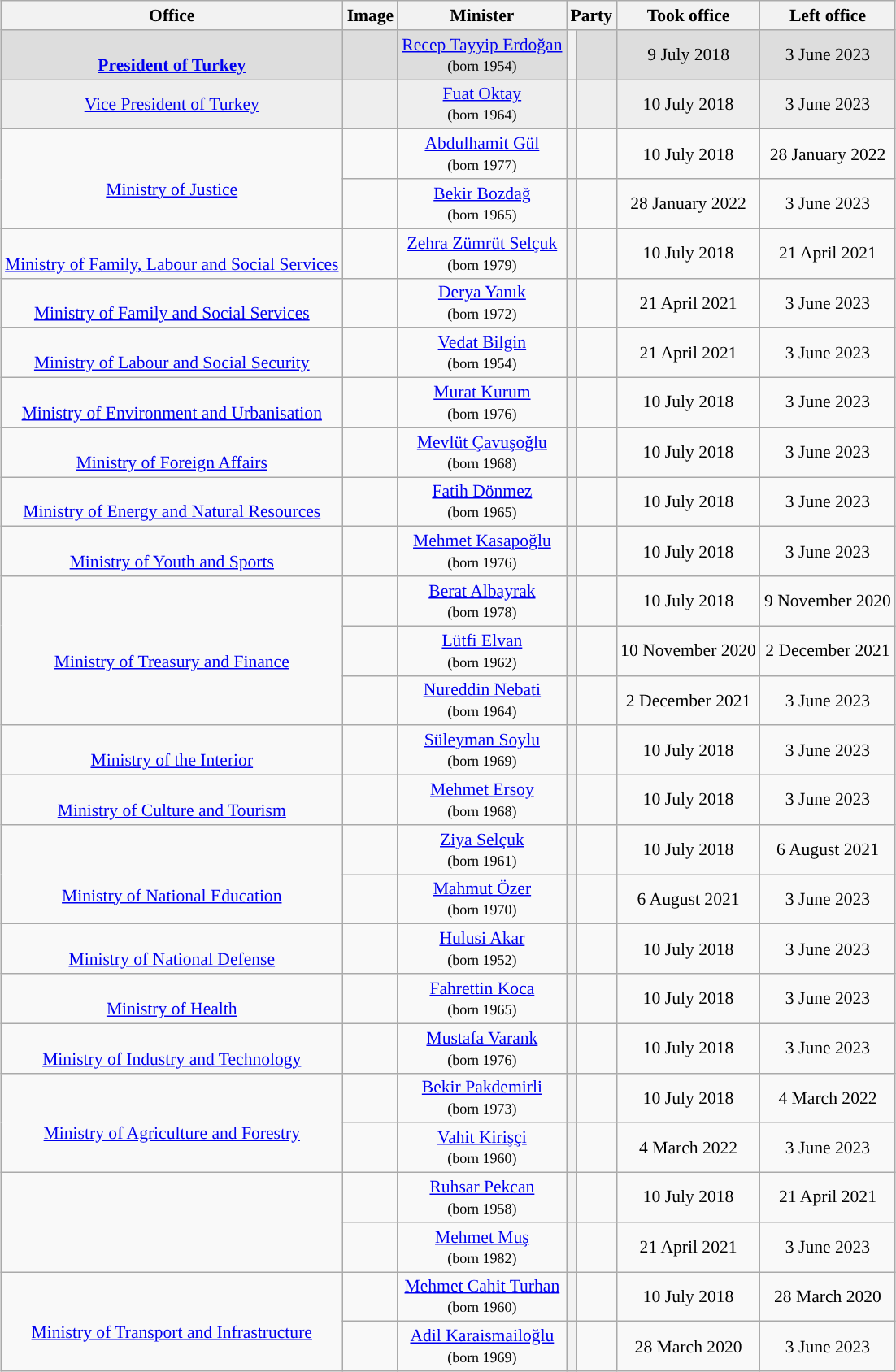<table class="wikitable sortable" style="font-size:90%;margin-left: auto; margin-right: auto; border: none; text-align:center">
<tr>
<th>Office</th>
<th class="unsortable">Image</th>
<th>Minister</th>
<th colspan=2>Party</th>
<th>Took office</th>
<th>Left office</th>
</tr>
<tr>
<td bgcolor=#DDDDDD><br> <strong><a href='#'>President of Turkey</a></strong><br></td>
<td bgcolor=#DDDDDD></td>
<td bgcolor=#DDDDDD><a href='#'>Recep Tayyip Erdoğan</a><br><small>(born 1954)</small></td>
<th style="width:2px;background: "></th>
<td bgcolor=#DDDDDD></td>
<td bgcolor=#DDDDDD>9 July 2018</td>
<td bgcolor=#DDDDDD>3 June 2023</td>
</tr>
<tr>
<td bgcolor=#EEEEEE><a href='#'>Vice President of Turkey</a><br></td>
<td bgcolor=#EEEEEE></td>
<td bgcolor=#EEEEEE><a href='#'>Fuat Oktay</a><br><small>(born 1964)</small></td>
<th style="width:2px;background: "></th>
<td bgcolor=#EEEEEE></td>
<td bgcolor=#EEEEEE>10 July 2018</td>
<td bgcolor=#EEEEEE>3 June 2023</td>
</tr>
<tr>
<td rowspan="2"><br> <a href='#'>Ministry of Justice</a><br></td>
<td></td>
<td><a href='#'>Abdulhamit Gül</a><br><small>(born 1977)</small></td>
<th style="width:2px;background: "></th>
<td></td>
<td>10 July 2018</td>
<td>28 January 2022</td>
</tr>
<tr>
<td></td>
<td><a href='#'>Bekir Bozdağ</a><br><small>(born 1965)</small></td>
<th style="width:2px;background: "></th>
<td></td>
<td>28 January 2022</td>
<td>3 June 2023</td>
</tr>
<tr>
<td><br> <a href='#'>Ministry of Family, Labour and Social Services</a><br></td>
<td></td>
<td><a href='#'>Zehra Zümrüt Selçuk</a><br><small>(born 1979)</small></td>
<th style="width:2px;background: "></th>
<td></td>
<td>10 July 2018</td>
<td>21 April 2021</td>
</tr>
<tr>
<td><br> <a href='#'>Ministry of Family and Social Services</a><br></td>
<td></td>
<td><a href='#'>Derya Yanık</a><br><small>(born 1972)</small></td>
<th style="width:2px;background: "></th>
<td></td>
<td>21 April 2021</td>
<td>3 June 2023</td>
</tr>
<tr>
<td><br> <a href='#'>Ministry of Labour and Social Security</a><br></td>
<td></td>
<td><a href='#'>Vedat Bilgin</a><br><small>(born 1954)</small></td>
<th style="width:2px;background: "></th>
<td></td>
<td>21 April 2021</td>
<td>3 June 2023</td>
</tr>
<tr>
<td><br> <a href='#'>Ministry of Environment and Urbanisation</a><br></td>
<td></td>
<td><a href='#'>Murat Kurum</a><br><small>(born 1976)</small></td>
<th style="width:2px;background: "></th>
<td></td>
<td>10 July 2018</td>
<td>3 June 2023</td>
</tr>
<tr>
<td><br> <a href='#'>Ministry of Foreign Affairs</a><br></td>
<td></td>
<td><a href='#'>Mevlüt Çavuşoğlu</a><br><small>(born 1968)</small></td>
<th style="width:2px;background: "></th>
<td></td>
<td>10 July 2018</td>
<td>3 June 2023</td>
</tr>
<tr>
<td><br> <a href='#'>Ministry of Energy and Natural Resources</a><br></td>
<td></td>
<td><a href='#'>Fatih Dönmez</a><br><small>(born 1965)</small></td>
<th style="width:2px;background: "></th>
<td></td>
<td>10 July 2018</td>
<td>3 June 2023</td>
</tr>
<tr>
<td><br> <a href='#'>Ministry of Youth and Sports</a><br></td>
<td></td>
<td><a href='#'>Mehmet Kasapoğlu</a><br><small>(born 1976)</small></td>
<th style="width:2px;background: "></th>
<td></td>
<td>10 July 2018</td>
<td>3 June 2023</td>
</tr>
<tr>
<td rowspan="3"><br> <a href='#'>Ministry of Treasury and Finance</a><br></td>
<td></td>
<td><a href='#'>Berat Albayrak</a><br><small>(born 1978)</small></td>
<th style="width:2px;background: "></th>
<td></td>
<td>10 July 2018</td>
<td>9 November 2020</td>
</tr>
<tr>
<td></td>
<td><a href='#'>Lütfi Elvan</a><br><small>(born 1962)</small></td>
<th style="width:2px;background: "></th>
<td></td>
<td>10 November 2020</td>
<td>2 December 2021</td>
</tr>
<tr>
<td></td>
<td><a href='#'>Nureddin Nebati</a><br><small>(born 1964)</small></td>
<th style="width:2px;background: "></th>
<td></td>
<td>2 December 2021</td>
<td>3 June 2023</td>
</tr>
<tr>
<td><br> <a href='#'>Ministry of the Interior</a><br></td>
<td></td>
<td><a href='#'>Süleyman Soylu</a><br><small>(born 1969)</small></td>
<th style="width:2px;background: "></th>
<td></td>
<td>10 July 2018</td>
<td>3 June 2023</td>
</tr>
<tr>
<td><br> <a href='#'>Ministry of Culture and Tourism</a><br></td>
<td></td>
<td><a href='#'>Mehmet Ersoy</a><br><small>(born 1968)</small></td>
<th style="width:2px;background: "></th>
<td></td>
<td>10 July 2018</td>
<td>3 June 2023</td>
</tr>
<tr>
<td rowspan="2"><br><br> <a href='#'>Ministry of National Education</a><br></td>
<td></td>
<td><a href='#'>Ziya Selçuk</a><br><small>(born 1961)</small></td>
<th style="width:2px;background: "></th>
<td></td>
<td>10 July 2018</td>
<td>6 August 2021</td>
</tr>
<tr>
<td></td>
<td><a href='#'>Mahmut Özer</a><br><small>(born 1970)</small></td>
<th style="width:2px;background: "></th>
<td></td>
<td>6 August 2021</td>
<td>3 June 2023</td>
</tr>
<tr>
<td><br> <a href='#'>Ministry of National Defense</a><br></td>
<td></td>
<td><a href='#'>Hulusi Akar</a><br><small>(born 1952)</small></td>
<th style="width:2px;background: "></th>
<td></td>
<td>10 July 2018</td>
<td>3 June 2023</td>
</tr>
<tr>
<td><br> <a href='#'>Ministry of Health</a><br></td>
<td></td>
<td><a href='#'>Fahrettin Koca</a><br><small>(born 1965)</small></td>
<th style="width:2px;background: "></th>
<td></td>
<td>10 July 2018</td>
<td>3 June 2023</td>
</tr>
<tr>
<td> <br><a href='#'>Ministry of Industry and Technology</a><br></td>
<td></td>
<td><a href='#'>Mustafa Varank</a><br><small>(born 1976)</small></td>
<th style="width:2px;background: "></th>
<td></td>
<td>10 July 2018</td>
<td>3 June 2023</td>
</tr>
<tr>
<td rowspan="2"><br> <a href='#'>Ministry of Agriculture and Forestry</a><br></td>
<td></td>
<td><a href='#'>Bekir Pakdemirli</a><br><small>(born 1973)</small></td>
<th style="width:2px;background: "></th>
<td></td>
<td>10 July 2018</td>
<td>4 March 2022</td>
</tr>
<tr>
<td></td>
<td><a href='#'>Vahit Kirişçi</a><br><small>(born 1960)</small></td>
<th style="width:2px;background: "></th>
<td></td>
<td>4 March 2022</td>
<td>3 June 2023</td>
</tr>
<tr>
<td rowspan="2"></td>
<td></td>
<td><a href='#'>Ruhsar Pekcan</a><br><small>(born 1958)</small></td>
<th style="width:2px;background: "></th>
<td></td>
<td>10 July 2018</td>
<td>21 April 2021</td>
</tr>
<tr>
<td></td>
<td><a href='#'>Mehmet Muş</a><br><small>(born 1982)</small></td>
<th style="width:2px;background: "></th>
<td></td>
<td>21 April 2021</td>
<td>3 June 2023</td>
</tr>
<tr>
<td rowspan="2"><br> <a href='#'>Ministry of Transport and Infrastructure</a><br></td>
<td></td>
<td><a href='#'>Mehmet Cahit Turhan</a><br><small>(born 1960)</small></td>
<th style="width:2px;background: "></th>
<td></td>
<td>10 July 2018</td>
<td>28 March 2020</td>
</tr>
<tr>
<td></td>
<td><a href='#'>Adil Karaismailoğlu</a><br><small>(born 1969)</small></td>
<th style="width:2px;background: "></th>
<td></td>
<td>28 March 2020</td>
<td>3 June 2023</td>
</tr>
</table>
